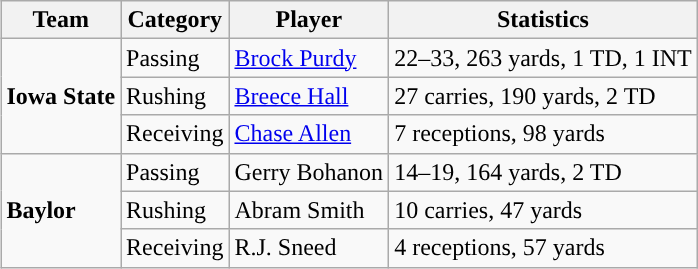<table class="wikitable" style="float: right;">
<tr>
<th>Team</th>
<th>Category</th>
<th>Player</th>
<th>Statistics</th>
</tr>
<tr>
<td rowspan=3><strong>Iowa State</strong></td>
<td>Passing</td>
<td><a href='#'>Brock Purdy</a></td>
<td>22–33, 263 yards, 1 TD, 1 INT</td>
</tr>
<tr>
<td>Rushing</td>
<td><a href='#'>Breece Hall</a></td>
<td>27 carries, 190 yards, 2 TD</td>
</tr>
<tr>
<td>Receiving</td>
<td><a href='#'>Chase Allen</a></td>
<td>7 receptions, 98 yards</td>
</tr>
<tr>
<td rowspan=3><strong>Baylor</strong></td>
<td>Passing</td>
<td>Gerry Bohanon</td>
<td>14–19, 164 yards, 2 TD</td>
</tr>
<tr>
<td>Rushing</td>
<td>Abram Smith</td>
<td>10 carries, 47 yards</td>
</tr>
<tr>
<td>Receiving</td>
<td>R.J. Sneed</td>
<td>4 receptions, 57 yards</td>
</tr>
</table>
